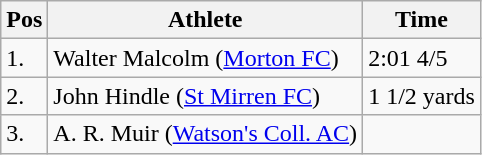<table class="wikitable">
<tr>
<th>Pos</th>
<th>Athlete</th>
<th>Time</th>
</tr>
<tr>
<td>1.</td>
<td>Walter Malcolm (<a href='#'>Morton FC</a>)</td>
<td>2:01 4/5</td>
</tr>
<tr>
<td>2.</td>
<td>John Hindle (<a href='#'>St Mirren FC</a>)</td>
<td>1 1/2 yards</td>
</tr>
<tr>
<td>3.</td>
<td>A. R. Muir (<a href='#'>Watson's Coll. AC</a>)</td>
<td></td>
</tr>
</table>
